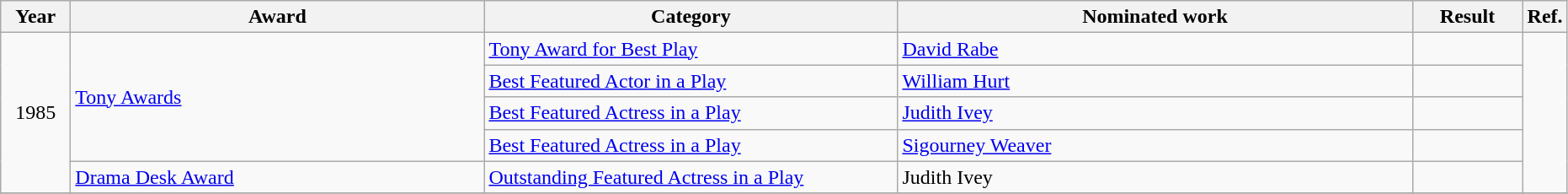<table class=wikitable>
<tr>
<th scope="col" style="width:3em;">Year</th>
<th scope="col" style="width:20em;">Award</th>
<th scope="col" style="width:20em;">Category</th>
<th scope="col" style="width:25em;">Nominated work</th>
<th scope="col" style="width:5em;">Result</th>
<th>Ref.</th>
</tr>
<tr>
<td style="text-align:center;", rowspan=5>1985</td>
<td rowspan=4><a href='#'>Tony Awards</a></td>
<td><a href='#'>Tony Award for Best Play</a></td>
<td><a href='#'>David Rabe</a></td>
<td></td>
<td rowspan=5></td>
</tr>
<tr>
<td><a href='#'>Best Featured Actor in a Play</a></td>
<td><a href='#'>William Hurt</a></td>
<td></td>
</tr>
<tr>
<td><a href='#'>Best Featured Actress in a Play</a></td>
<td><a href='#'>Judith Ivey</a></td>
<td></td>
</tr>
<tr>
<td><a href='#'>Best Featured Actress in a Play</a></td>
<td><a href='#'>Sigourney Weaver</a></td>
<td></td>
</tr>
<tr>
<td><a href='#'>Drama Desk Award</a></td>
<td><a href='#'>Outstanding Featured Actress in a Play</a></td>
<td>Judith Ivey</td>
<td></td>
</tr>
<tr>
</tr>
</table>
